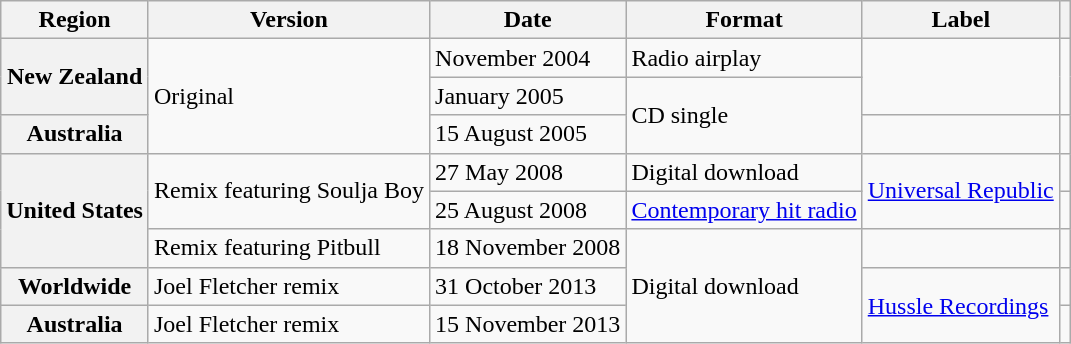<table class="wikitable plainrowheaders">
<tr>
<th scope="col">Region</th>
<th scope="col">Version</th>
<th scope="col">Date</th>
<th scope="col">Format</th>
<th scope="col">Label</th>
<th scope="col"></th>
</tr>
<tr>
<th scope="row" rowspan="2">New Zealand</th>
<td rowspan="3">Original</td>
<td>November 2004</td>
<td>Radio airplay</td>
<td rowspan="2"></td>
<td rowspan="2"></td>
</tr>
<tr>
<td>January 2005</td>
<td rowspan="2">CD single</td>
</tr>
<tr>
<th scope="row">Australia</th>
<td>15 August 2005</td>
<td></td>
<td></td>
</tr>
<tr>
<th scope="row" rowspan="3">United States</th>
<td rowspan="2">Remix featuring Soulja Boy</td>
<td>27 May 2008</td>
<td>Digital download</td>
<td rowspan="2"><a href='#'>Universal Republic</a></td>
<td></td>
</tr>
<tr>
<td>25 August 2008</td>
<td><a href='#'>Contemporary hit radio</a></td>
<td></td>
</tr>
<tr>
<td>Remix featuring Pitbull</td>
<td>18 November 2008</td>
<td rowspan="3">Digital download</td>
<td></td>
<td></td>
</tr>
<tr>
<th scope="row">Worldwide</th>
<td>Joel Fletcher remix </td>
<td>31 October 2013</td>
<td rowspan="2"><a href='#'>Hussle Recordings</a></td>
<td></td>
</tr>
<tr>
<th scope="row">Australia</th>
<td>Joel Fletcher remix </td>
<td>15 November 2013</td>
<td></td>
</tr>
</table>
